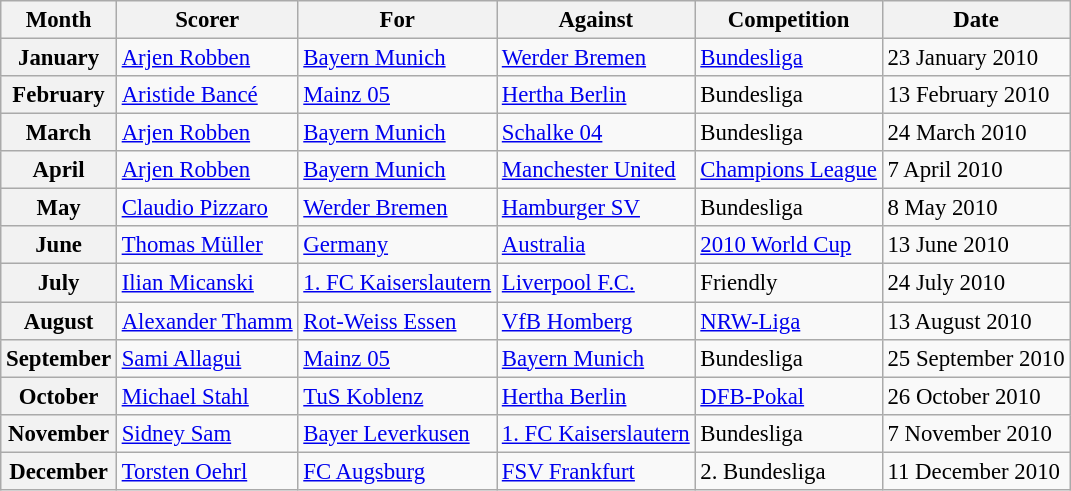<table class="wikitable" style="font-size: 95%;">
<tr>
<th>Month</th>
<th>Scorer</th>
<th>For</th>
<th>Against</th>
<th>Competition</th>
<th>Date</th>
</tr>
<tr>
<th>January</th>
<td><a href='#'>Arjen Robben</a></td>
<td><a href='#'>Bayern Munich</a></td>
<td><a href='#'>Werder Bremen</a></td>
<td><a href='#'>Bundesliga</a></td>
<td>23 January 2010</td>
</tr>
<tr>
<th>February</th>
<td><a href='#'>Aristide Bancé</a></td>
<td><a href='#'>Mainz 05</a></td>
<td><a href='#'>Hertha Berlin</a></td>
<td>Bundesliga</td>
<td>13 February 2010</td>
</tr>
<tr>
<th>March</th>
<td><a href='#'>Arjen Robben</a></td>
<td><a href='#'>Bayern Munich</a></td>
<td><a href='#'>Schalke 04</a></td>
<td>Bundesliga</td>
<td>24 March 2010</td>
</tr>
<tr>
<th>April</th>
<td><a href='#'>Arjen Robben</a></td>
<td><a href='#'>Bayern Munich</a></td>
<td><a href='#'>Manchester United</a></td>
<td><a href='#'>Champions League</a></td>
<td>7 April 2010</td>
</tr>
<tr>
<th>May</th>
<td><a href='#'>Claudio Pizzaro</a></td>
<td><a href='#'>Werder Bremen</a></td>
<td><a href='#'>Hamburger SV</a></td>
<td>Bundesliga</td>
<td>8 May 2010</td>
</tr>
<tr>
<th>June</th>
<td><a href='#'>Thomas Müller</a></td>
<td><a href='#'>Germany</a></td>
<td><a href='#'>Australia</a></td>
<td><a href='#'>2010 World Cup</a></td>
<td>13 June 2010</td>
</tr>
<tr>
<th>July</th>
<td><a href='#'>Ilian Micanski</a></td>
<td><a href='#'>1. FC Kaiserslautern</a></td>
<td><a href='#'>Liverpool F.C.</a></td>
<td>Friendly</td>
<td>24 July 2010</td>
</tr>
<tr>
<th>August</th>
<td><a href='#'>Alexander Thamm</a></td>
<td><a href='#'>Rot-Weiss Essen</a></td>
<td><a href='#'>VfB Homberg</a></td>
<td><a href='#'>NRW-Liga</a></td>
<td>13 August 2010</td>
</tr>
<tr>
<th>September</th>
<td><a href='#'>Sami Allagui</a></td>
<td><a href='#'>Mainz 05</a></td>
<td><a href='#'>Bayern Munich</a></td>
<td>Bundesliga</td>
<td>25 September 2010</td>
</tr>
<tr -style="font-weight: bold;">
<th>October</th>
<td><a href='#'>Michael Stahl</a></td>
<td><a href='#'>TuS Koblenz</a></td>
<td><a href='#'>Hertha Berlin</a></td>
<td><a href='#'>DFB-Pokal</a></td>
<td>26 October 2010</td>
</tr>
<tr>
<th>November</th>
<td><a href='#'>Sidney Sam</a></td>
<td><a href='#'>Bayer Leverkusen</a></td>
<td><a href='#'>1. FC Kaiserslautern</a></td>
<td>Bundesliga</td>
<td>7 November 2010</td>
</tr>
<tr>
<th>December</th>
<td><a href='#'>Torsten Oehrl</a></td>
<td><a href='#'>FC Augsburg</a></td>
<td><a href='#'>FSV Frankfurt</a></td>
<td>2. Bundesliga</td>
<td>11 December 2010</td>
</tr>
</table>
